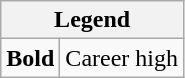<table class="wikitable mw-collapsible mw-collapsed">
<tr>
<th colspan="2">Legend</th>
</tr>
<tr>
<td><strong>Bold</strong></td>
<td>Career high</td>
</tr>
</table>
